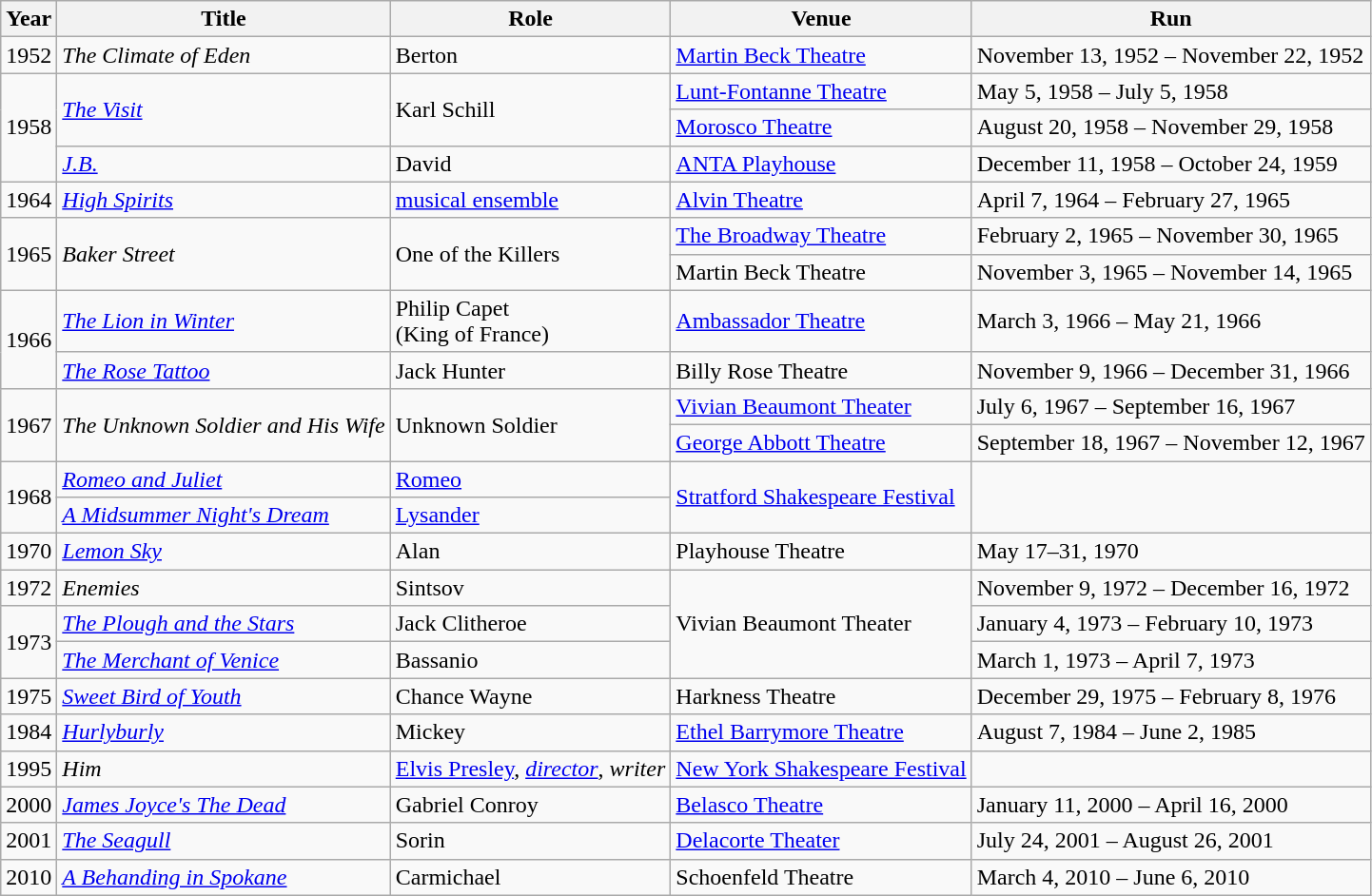<table class="wikitable sortable">
<tr>
<th>Year</th>
<th>Title</th>
<th>Role</th>
<th>Venue</th>
<th>Run</th>
</tr>
<tr>
<td>1952</td>
<td data-sort-value="Climate of Eden, The"><em>The Climate of Eden</em></td>
<td>Berton</td>
<td><a href='#'>Martin Beck Theatre</a></td>
<td>November 13, 1952 – November 22, 1952</td>
</tr>
<tr>
<td rowspan="3">1958</td>
<td rowspan="2" data-sort-value="Visit, The"><em><a href='#'>The Visit</a></em></td>
<td rowspan="2">Karl Schill</td>
<td><a href='#'>Lunt-Fontanne Theatre</a></td>
<td>May 5, 1958 – July 5, 1958</td>
</tr>
<tr>
<td><a href='#'>Morosco Theatre</a></td>
<td>August 20, 1958 – November 29, 1958</td>
</tr>
<tr>
<td><em><a href='#'>J.B.</a></em></td>
<td>David</td>
<td><a href='#'>ANTA Playhouse</a></td>
<td>December 11, 1958 – October 24, 1959</td>
</tr>
<tr>
<td>1964</td>
<td><em><a href='#'>High Spirits</a></em></td>
<td><a href='#'>musical ensemble</a></td>
<td><a href='#'>Alvin Theatre</a></td>
<td>April 7, 1964 – February 27, 1965</td>
</tr>
<tr>
<td rowspan="2">1965</td>
<td rowspan="2"><em>Baker Street</em></td>
<td rowspan="2">One of the Killers</td>
<td><a href='#'>The Broadway Theatre</a></td>
<td>February 2, 1965 – November 30, 1965</td>
</tr>
<tr>
<td>Martin Beck Theatre</td>
<td>November 3, 1965 – November 14, 1965</td>
</tr>
<tr>
<td rowspan="2">1966</td>
<td data-sort-value="Lion in Winter, The"><em><a href='#'>The Lion in Winter</a></em></td>
<td>Philip Capet<br>(King of France)</td>
<td><a href='#'>Ambassador Theatre</a></td>
<td>March 3, 1966 – May 21, 1966</td>
</tr>
<tr>
<td data-sort-value="Rose Tattoo, The"><em><a href='#'>The Rose Tattoo</a></em></td>
<td>Jack Hunter</td>
<td>Billy Rose Theatre</td>
<td>November 9, 1966 – December 31, 1966</td>
</tr>
<tr>
<td rowspan="2">1967</td>
<td rowspan="2" data-sort-value="Unknown Soldier and His Wife, The"><em>The Unknown Soldier and His Wife</em></td>
<td rowspan="2">Unknown Soldier</td>
<td><a href='#'>Vivian Beaumont Theater</a></td>
<td>July 6, 1967 – September 16, 1967</td>
</tr>
<tr>
<td><a href='#'>George Abbott Theatre</a></td>
<td>September 18, 1967 – November 12, 1967</td>
</tr>
<tr>
<td rowspan="2">1968</td>
<td><em><a href='#'>Romeo and Juliet</a></em></td>
<td><a href='#'>Romeo</a></td>
<td rowspan="2"><a href='#'>Stratford Shakespeare Festival</a></td>
<td rowspan="2"></td>
</tr>
<tr>
<td data-sort-value="Midsummer Night's Dream, A"><em><a href='#'>A Midsummer Night's Dream</a></em></td>
<td><a href='#'>Lysander</a></td>
</tr>
<tr>
<td>1970</td>
<td><em><a href='#'>Lemon Sky</a></em></td>
<td>Alan</td>
<td>Playhouse Theatre</td>
<td>May 17–31, 1970</td>
</tr>
<tr>
<td>1972</td>
<td><em>Enemies</em></td>
<td>Sintsov</td>
<td rowspan="3">Vivian Beaumont Theater</td>
<td>November 9, 1972 – December 16, 1972</td>
</tr>
<tr>
<td rowspan="2">1973</td>
<td data-sort-value="Plough and the Stars, The"><em><a href='#'>The Plough and the Stars</a></em></td>
<td>Jack Clitheroe</td>
<td>January 4, 1973 – February 10, 1973</td>
</tr>
<tr>
<td data-sort-value="Merchant of Venice, The"><em><a href='#'>The Merchant of Venice</a></em></td>
<td>Bassanio</td>
<td>March 1, 1973 – April 7, 1973</td>
</tr>
<tr>
<td>1975</td>
<td><em><a href='#'>Sweet Bird of Youth</a></em></td>
<td>Chance Wayne</td>
<td>Harkness Theatre</td>
<td>December 29, 1975 – February 8, 1976</td>
</tr>
<tr>
<td>1984</td>
<td><em><a href='#'>Hurlyburly</a></em></td>
<td>Mickey</td>
<td><a href='#'>Ethel Barrymore Theatre</a></td>
<td>August 7, 1984 – June 2, 1985</td>
</tr>
<tr>
<td>1995</td>
<td><em>Him</em></td>
<td><a href='#'>Elvis Presley</a>, <em><a href='#'>director</a></em>, <em>writer</em></td>
<td><a href='#'>New York Shakespeare Festival</a></td>
<td></td>
</tr>
<tr>
<td>2000</td>
<td><em><a href='#'>James Joyce's The Dead</a></em></td>
<td>Gabriel Conroy</td>
<td><a href='#'>Belasco Theatre</a></td>
<td>January 11, 2000 – April 16, 2000</td>
</tr>
<tr>
<td>2001</td>
<td data-sort-value="Seagull, The"><em><a href='#'>The Seagull</a></em></td>
<td>Sorin</td>
<td><a href='#'>Delacorte Theater</a></td>
<td>July 24, 2001 – August 26, 2001</td>
</tr>
<tr>
<td>2010</td>
<td data-sort-value="Behanding in Spokane, A"><em><a href='#'>A Behanding in Spokane</a></em></td>
<td>Carmichael</td>
<td rowspan="3">Schoenfeld Theatre</td>
<td>March 4, 2010 – June 6, 2010</td>
</tr>
</table>
